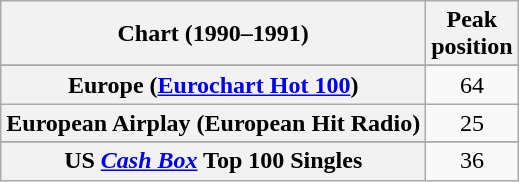<table class="wikitable sortable plainrowheaders">
<tr>
<th scope="col">Chart (1990–1991)</th>
<th scope="col">Peak<br>position</th>
</tr>
<tr>
</tr>
<tr>
</tr>
<tr>
</tr>
<tr>
<th scope="row">Europe (<a href='#'>Eurochart Hot 100</a>)</th>
<td align="center">64</td>
</tr>
<tr>
<th scope="row">European Airplay (European Hit Radio)</th>
<td align="center">25</td>
</tr>
<tr>
</tr>
<tr>
</tr>
<tr>
</tr>
<tr>
</tr>
<tr>
</tr>
<tr>
<th scope="row">US <em><a href='#'>Cash Box</a></em> Top 100 Singles</th>
<td style="text-align:center;">36</td>
</tr>
</table>
